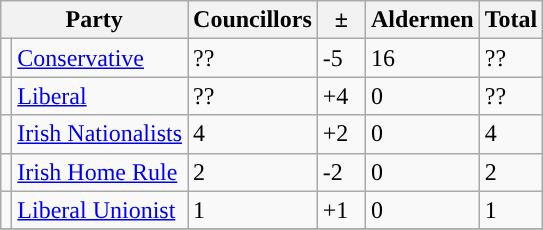<table class="wikitable">
<tr>
<th colspan="2">Party</th>
<th>Councillors</th>
<th>  ±  </th>
<th>Aldermen</th>
<th>Total</th>
</tr>
<tr>
<td style="background-color: "></td>
<td><a href='#'>Conservative</a></td>
<td>??</td>
<td>-5</td>
<td>16</td>
<td>??</td>
</tr>
<tr>
<td style="background-color: "></td>
<td><a href='#'>Liberal</a></td>
<td>??</td>
<td>+4</td>
<td>0</td>
<td>??</td>
</tr>
<tr>
<td style="background-color: "></td>
<td><a href='#'>Irish Nationalists</a></td>
<td>4</td>
<td>+2</td>
<td>0</td>
<td>4</td>
</tr>
<tr>
<td style="background-color: "></td>
<td><a href='#'>Irish Home Rule</a></td>
<td>2</td>
<td>-2</td>
<td>0</td>
<td>2</td>
</tr>
<tr>
<td style="background-color: "></td>
<td><a href='#'>Liberal Unionist</a></td>
<td>1</td>
<td>+1</td>
<td>0</td>
<td>1</td>
</tr>
<tr>
</tr>
</table>
